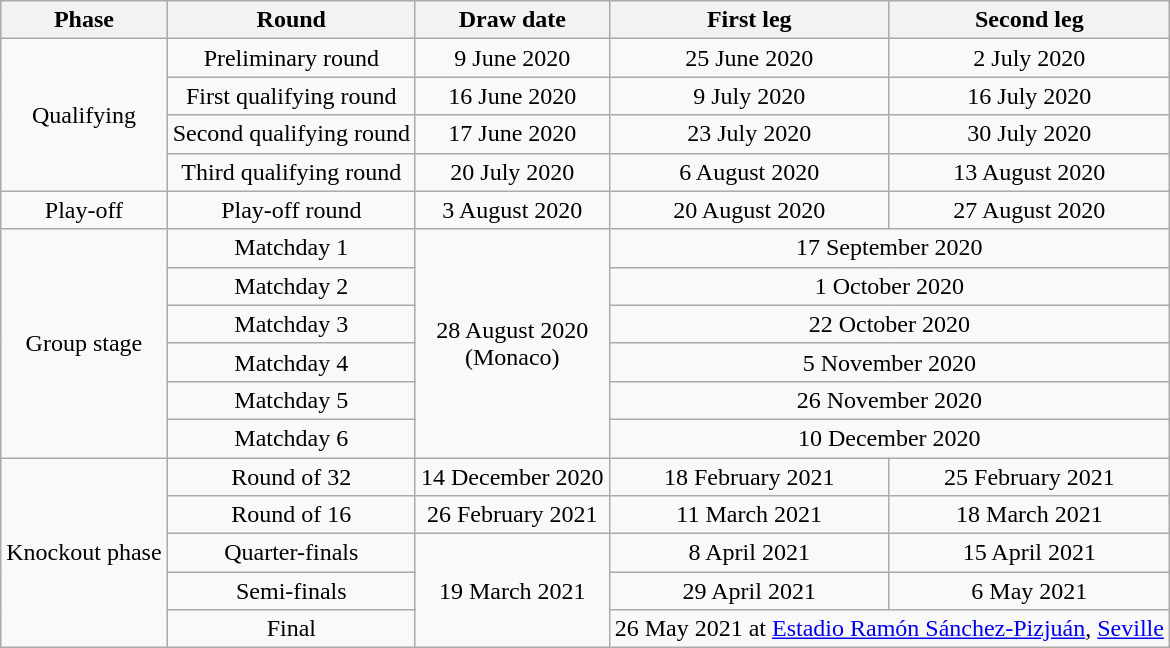<table class="wikitable mw-collapsible mw-collapsed" style="text-align:center">
<tr>
<th>Phase</th>
<th>Round</th>
<th>Draw date</th>
<th>First leg</th>
<th>Second leg</th>
</tr>
<tr>
<td rowspan="4">Qualifying</td>
<td>Preliminary round</td>
<td>9 June 2020</td>
<td>25 June 2020</td>
<td>2 July 2020</td>
</tr>
<tr>
<td>First qualifying round</td>
<td>16 June 2020</td>
<td>9 July 2020</td>
<td>16 July 2020</td>
</tr>
<tr>
<td>Second qualifying round</td>
<td>17 June 2020</td>
<td>23 July 2020</td>
<td>30 July 2020</td>
</tr>
<tr>
<td>Third qualifying round</td>
<td>20 July 2020</td>
<td>6 August 2020</td>
<td>13 August 2020</td>
</tr>
<tr>
<td>Play-off</td>
<td>Play-off round</td>
<td>3 August 2020</td>
<td>20 August 2020</td>
<td>27 August 2020</td>
</tr>
<tr>
<td rowspan="6">Group stage</td>
<td>Matchday 1</td>
<td rowspan="6">28 August 2020<br>(Monaco)</td>
<td colspan="2">17 September 2020</td>
</tr>
<tr>
<td>Matchday 2</td>
<td colspan="2">1 October 2020</td>
</tr>
<tr>
<td>Matchday 3</td>
<td colspan="2">22 October 2020</td>
</tr>
<tr>
<td>Matchday 4</td>
<td colspan="2">5 November 2020</td>
</tr>
<tr>
<td>Matchday 5</td>
<td colspan="2">26 November 2020</td>
</tr>
<tr>
<td>Matchday 6</td>
<td colspan="2">10 December 2020</td>
</tr>
<tr>
<td rowspan="5">Knockout phase</td>
<td>Round of 32</td>
<td>14 December 2020</td>
<td>18 February 2021</td>
<td>25 February 2021</td>
</tr>
<tr>
<td>Round of 16</td>
<td>26 February 2021</td>
<td>11 March 2021</td>
<td>18 March 2021</td>
</tr>
<tr>
<td>Quarter-finals</td>
<td rowspan="3">19 March 2021</td>
<td>8 April 2021</td>
<td>15 April 2021</td>
</tr>
<tr>
<td>Semi-finals</td>
<td>29 April 2021</td>
<td>6 May 2021</td>
</tr>
<tr>
<td>Final</td>
<td colspan="2">26 May 2021 at <a href='#'>Estadio Ramón Sánchez-Pizjuán</a>, <a href='#'>Seville</a></td>
</tr>
</table>
